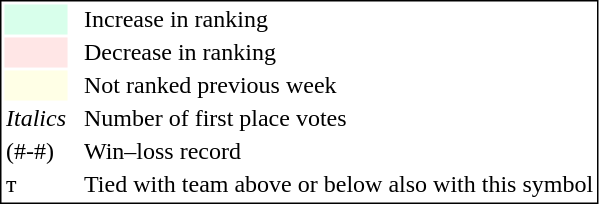<table style="border:1px solid black;">
<tr>
<td style="background:#D8FFEB; width:20px;"></td>
<td> </td>
<td>Increase in ranking</td>
</tr>
<tr>
<td style="background:#FFE6E6; width:20px;"></td>
<td> </td>
<td>Decrease in ranking</td>
</tr>
<tr>
<td style="background:#FFFFE6; width:20px;"></td>
<td> </td>
<td>Not ranked previous week</td>
</tr>
<tr>
<td><em>Italics</em></td>
<td> </td>
<td>Number of first place votes</td>
</tr>
<tr>
<td>(#-#)</td>
<td> </td>
<td>Win–loss record</td>
</tr>
<tr>
<td>т</td>
<td></td>
<td>Tied with team above or below also with this symbol</td>
</tr>
</table>
